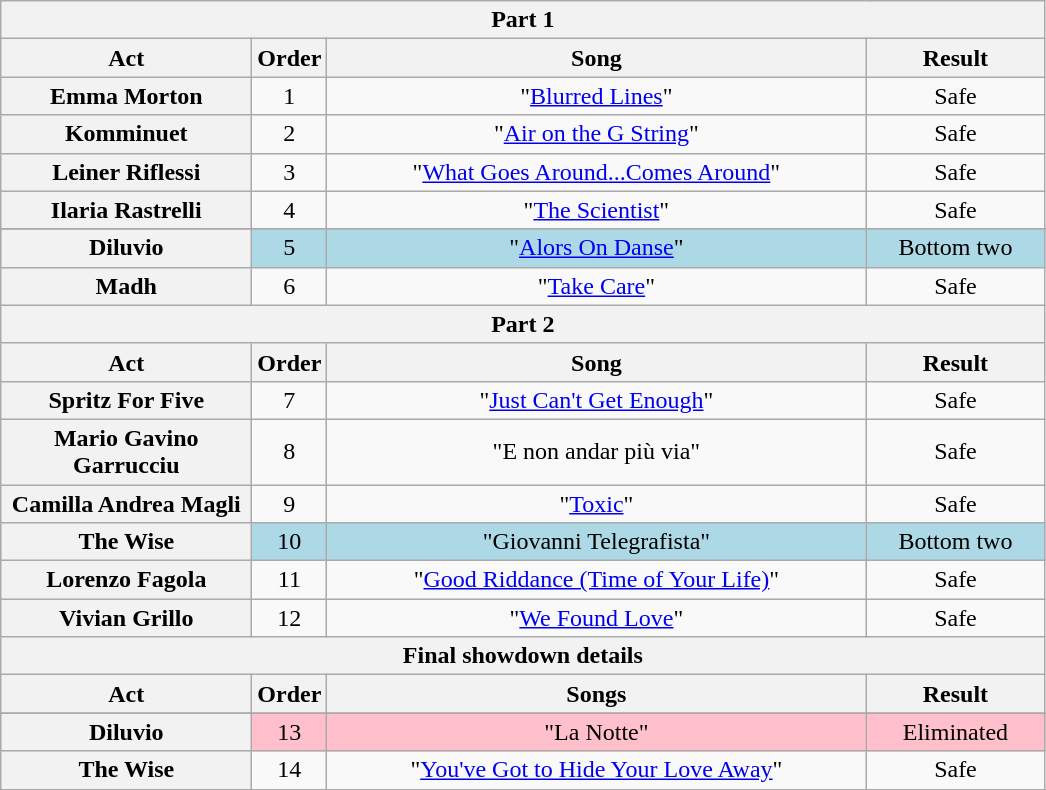<table class="wikitable plainrowheaders" style="text-align:center;">
<tr>
<th colspan="4">Part 1</th>
</tr>
<tr>
<th scope="col" style="width:10em;">Act</th>
<th scope="col">Order</th>
<th scope="col" style="width:22em;">Song</th>
<th scope="col" style="width:7em;">Result</th>
</tr>
<tr>
<th scope="row">Emma Morton</th>
<td>1</td>
<td>"<a href='#'>Blurred Lines</a>"</td>
<td>Safe</td>
</tr>
<tr>
<th scope="row">Komminuet</th>
<td>2</td>
<td>"<a href='#'>Air on the G String</a>"</td>
<td>Safe</td>
</tr>
<tr>
<th scope="row">Leiner Riflessi</th>
<td>3</td>
<td>"<a href='#'>What Goes Around...Comes Around</a>"</td>
<td>Safe</td>
</tr>
<tr>
<th scope="row">Ilaria Rastrelli</th>
<td>4</td>
<td>"<a href='#'>The Scientist</a>"</td>
<td>Safe</td>
</tr>
<tr>
</tr>
<tr style="background:lightblue;">
<th scope="row">Diluvio</th>
<td>5</td>
<td>"<a href='#'>Alors On Danse</a>"</td>
<td>Bottom two</td>
</tr>
<tr>
<th scope="row">Madh</th>
<td>6</td>
<td>"<a href='#'>Take Care</a>"</td>
<td>Safe</td>
</tr>
<tr>
<th colspan="4">Part 2</th>
</tr>
<tr>
<th scope="col" style="width:10em;">Act</th>
<th scope="col">Order</th>
<th scope="col" style="width:20em;">Song</th>
<th scope="col" style="width:7em;">Result</th>
</tr>
<tr>
<th scope="row">Spritz For Five</th>
<td>7</td>
<td>"<a href='#'>Just Can't Get Enough</a>"</td>
<td>Safe</td>
</tr>
<tr>
<th scope="row">Mario Gavino Garrucciu</th>
<td>8</td>
<td>"E non andar più via"</td>
<td>Safe</td>
</tr>
<tr>
<th scope="row">Camilla Andrea Magli</th>
<td>9</td>
<td>"<a href='#'>Toxic</a>"</td>
<td>Safe</td>
</tr>
<tr style="background:lightblue;">
<th scope="row">The Wise</th>
<td>10</td>
<td>"Giovanni Telegrafista"</td>
<td>Bottom two</td>
</tr>
<tr>
<th scope="row">Lorenzo Fagola</th>
<td>11</td>
<td>"<a href='#'>Good Riddance (Time of Your Life)</a>"</td>
<td>Safe</td>
</tr>
<tr>
<th scope="row">Vivian Grillo</th>
<td>12</td>
<td>"<a href='#'>We Found Love</a>"</td>
<td>Safe</td>
</tr>
<tr>
<th colspan="4">Final showdown details</th>
</tr>
<tr>
<th scope="col" style="width:10em;">Act</th>
<th scope="col">Order</th>
<th scope="col" style="width:20em;">Songs</th>
<th scope="col" style="width:7em;">Result</th>
</tr>
<tr>
</tr>
<tr>
</tr>
<tr style="background:pink;">
<th scope="row">Diluvio</th>
<td>13</td>
<td>"La Notte"</td>
<td>Eliminated</td>
</tr>
<tr>
<th scope="row">The Wise</th>
<td>14</td>
<td>"<a href='#'>You've Got to Hide Your Love Away</a>"</td>
<td>Safe</td>
</tr>
<tr>
</tr>
</table>
